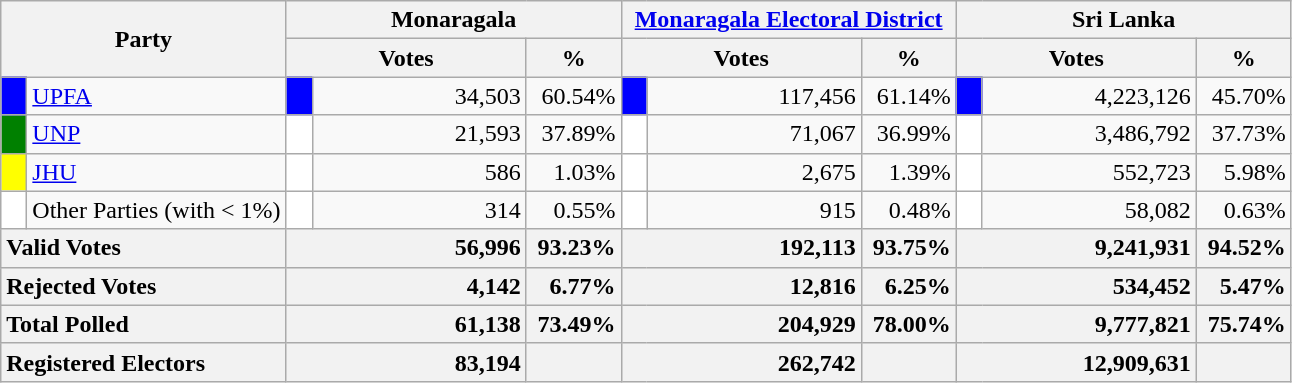<table class="wikitable">
<tr>
<th colspan="2" width="144px"rowspan="2">Party</th>
<th colspan="3" width="216px">Monaragala</th>
<th colspan="3" width="216px"><a href='#'>Monaragala Electoral District</a></th>
<th colspan="3" width="216px">Sri Lanka</th>
</tr>
<tr>
<th colspan="2" width="144px">Votes</th>
<th>%</th>
<th colspan="2" width="144px">Votes</th>
<th>%</th>
<th colspan="2" width="144px">Votes</th>
<th>%</th>
</tr>
<tr>
<td style="background-color:blue;" width="10px"></td>
<td style="text-align:left;"><a href='#'>UPFA</a></td>
<td style="background-color:blue;" width="10px"></td>
<td style="text-align:right;">34,503</td>
<td style="text-align:right;">60.54%</td>
<td style="background-color:blue;" width="10px"></td>
<td style="text-align:right;">117,456</td>
<td style="text-align:right;">61.14%</td>
<td style="background-color:blue;" width="10px"></td>
<td style="text-align:right;">4,223,126</td>
<td style="text-align:right;">45.70%</td>
</tr>
<tr>
<td style="background-color:green;" width="10px"></td>
<td style="text-align:left;"><a href='#'>UNP</a></td>
<td style="background-color:white;" width="10px"></td>
<td style="text-align:right;">21,593</td>
<td style="text-align:right;">37.89%</td>
<td style="background-color:white;" width="10px"></td>
<td style="text-align:right;">71,067</td>
<td style="text-align:right;">36.99%</td>
<td style="background-color:white;" width="10px"></td>
<td style="text-align:right;">3,486,792</td>
<td style="text-align:right;">37.73%</td>
</tr>
<tr>
<td style="background-color:yellow;" width="10px"></td>
<td style="text-align:left;"><a href='#'>JHU</a></td>
<td style="background-color:white;" width="10px"></td>
<td style="text-align:right;">586</td>
<td style="text-align:right;">1.03%</td>
<td style="background-color:white;" width="10px"></td>
<td style="text-align:right;">2,675</td>
<td style="text-align:right;">1.39%</td>
<td style="background-color:white;" width="10px"></td>
<td style="text-align:right;">552,723</td>
<td style="text-align:right;">5.98%</td>
</tr>
<tr>
<td style="background-color:white;" width="10px"></td>
<td style="text-align:left;">Other Parties (with < 1%)</td>
<td style="background-color:white;" width="10px"></td>
<td style="text-align:right;">314</td>
<td style="text-align:right;">0.55%</td>
<td style="background-color:white;" width="10px"></td>
<td style="text-align:right;">915</td>
<td style="text-align:right;">0.48%</td>
<td style="background-color:white;" width="10px"></td>
<td style="text-align:right;">58,082</td>
<td style="text-align:right;">0.63%</td>
</tr>
<tr>
<th colspan="2" width="144px"style="text-align:left;">Valid Votes</th>
<th style="text-align:right;"colspan="2" width="144px">56,996</th>
<th style="text-align:right;">93.23%</th>
<th style="text-align:right;"colspan="2" width="144px">192,113</th>
<th style="text-align:right;">93.75%</th>
<th style="text-align:right;"colspan="2" width="144px">9,241,931</th>
<th style="text-align:right;">94.52%</th>
</tr>
<tr>
<th colspan="2" width="144px"style="text-align:left;">Rejected Votes</th>
<th style="text-align:right;"colspan="2" width="144px">4,142</th>
<th style="text-align:right;">6.77%</th>
<th style="text-align:right;"colspan="2" width="144px">12,816</th>
<th style="text-align:right;">6.25%</th>
<th style="text-align:right;"colspan="2" width="144px">534,452</th>
<th style="text-align:right;">5.47%</th>
</tr>
<tr>
<th colspan="2" width="144px"style="text-align:left;">Total Polled</th>
<th style="text-align:right;"colspan="2" width="144px">61,138</th>
<th style="text-align:right;">73.49%</th>
<th style="text-align:right;"colspan="2" width="144px">204,929</th>
<th style="text-align:right;">78.00%</th>
<th style="text-align:right;"colspan="2" width="144px">9,777,821</th>
<th style="text-align:right;">75.74%</th>
</tr>
<tr>
<th colspan="2" width="144px"style="text-align:left;">Registered Electors</th>
<th style="text-align:right;"colspan="2" width="144px">83,194</th>
<th></th>
<th style="text-align:right;"colspan="2" width="144px">262,742</th>
<th></th>
<th style="text-align:right;"colspan="2" width="144px">12,909,631</th>
<th></th>
</tr>
</table>
